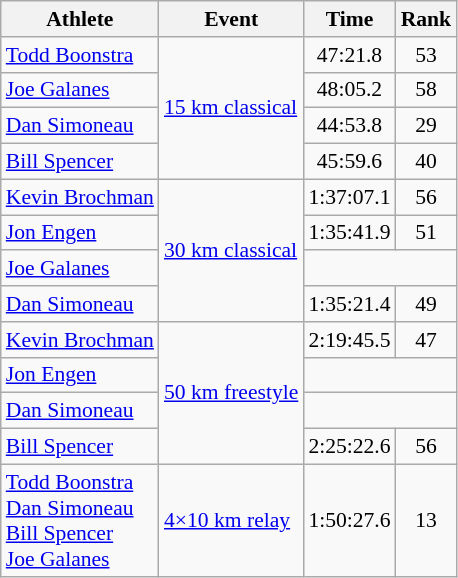<table class=wikitable style=font-size:90%;text-align:center>
<tr>
<th>Athlete</th>
<th>Event</th>
<th>Time</th>
<th>Rank</th>
</tr>
<tr>
<td align=left><a href='#'>Todd Boonstra</a></td>
<td align=left rowspan=4><a href='#'>15 km classical</a></td>
<td>47:21.8</td>
<td>53</td>
</tr>
<tr>
<td align=left><a href='#'>Joe Galanes</a></td>
<td>48:05.2</td>
<td>58</td>
</tr>
<tr>
<td align=left><a href='#'>Dan Simoneau</a></td>
<td>44:53.8</td>
<td>29</td>
</tr>
<tr>
<td align=left><a href='#'>Bill Spencer</a></td>
<td>45:59.6</td>
<td>40</td>
</tr>
<tr>
<td align=left><a href='#'>Kevin Brochman</a></td>
<td align=left rowspan=4><a href='#'>30 km classical</a></td>
<td>1:37:07.1</td>
<td>56</td>
</tr>
<tr>
<td align=left><a href='#'>Jon Engen</a></td>
<td>1:35:41.9</td>
<td>51</td>
</tr>
<tr>
<td align=left><a href='#'>Joe Galanes</a></td>
<td colspan=2></td>
</tr>
<tr>
<td align=left><a href='#'>Dan Simoneau</a></td>
<td>1:35:21.4</td>
<td>49</td>
</tr>
<tr>
<td align=left><a href='#'>Kevin Brochman</a></td>
<td align=left rowspan=4><a href='#'>50 km freestyle</a></td>
<td>2:19:45.5</td>
<td>47</td>
</tr>
<tr>
<td align=left><a href='#'>Jon Engen</a></td>
<td colspan=2></td>
</tr>
<tr>
<td align=left><a href='#'>Dan Simoneau</a></td>
<td colspan=2></td>
</tr>
<tr>
<td align=left><a href='#'>Bill Spencer</a></td>
<td>2:25:22.6</td>
<td>56</td>
</tr>
<tr>
<td align=left><a href='#'>Todd Boonstra</a><br><a href='#'>Dan Simoneau</a><br><a href='#'>Bill Spencer</a><br><a href='#'>Joe Galanes</a></td>
<td align=left><a href='#'>4×10 km relay</a></td>
<td>1:50:27.6</td>
<td>13</td>
</tr>
</table>
